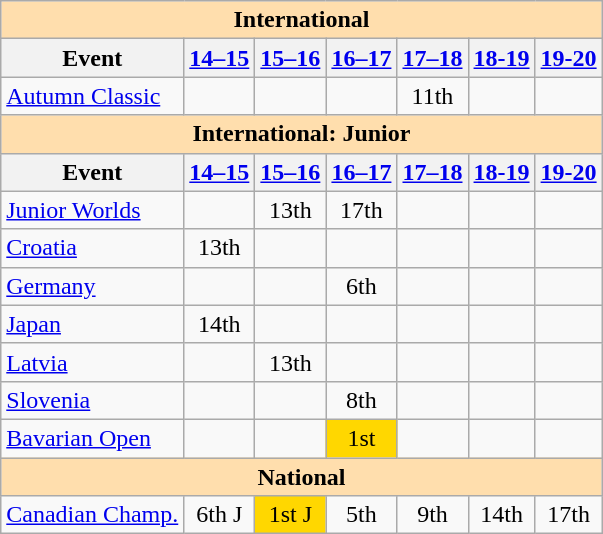<table class="wikitable" style="text-align:center">
<tr>
<th colspan="7" style="background-color: #ffdead; " align="center">International</th>
</tr>
<tr>
<th>Event</th>
<th><a href='#'>14–15</a></th>
<th><a href='#'>15–16</a></th>
<th><a href='#'>16–17</a></th>
<th><a href='#'>17–18</a></th>
<th><a href='#'>18-19</a></th>
<th><a href='#'>19-20</a></th>
</tr>
<tr>
<td align=left> <a href='#'>Autumn Classic</a></td>
<td></td>
<td></td>
<td></td>
<td>11th</td>
<td></td>
<td></td>
</tr>
<tr>
<th colspan="7" style="background-color: #ffdead; " align="center">International: Junior</th>
</tr>
<tr>
<th>Event</th>
<th><a href='#'>14–15</a></th>
<th><a href='#'>15–16</a></th>
<th><a href='#'>16–17</a></th>
<th><a href='#'>17–18</a></th>
<th><a href='#'>18-19</a></th>
<th><a href='#'>19-20</a></th>
</tr>
<tr>
<td align=left><a href='#'>Junior Worlds</a></td>
<td></td>
<td>13th</td>
<td>17th</td>
<td></td>
<td></td>
<td></td>
</tr>
<tr>
<td align=left> <a href='#'>Croatia</a></td>
<td>13th</td>
<td></td>
<td></td>
<td></td>
<td></td>
<td></td>
</tr>
<tr>
<td align=left> <a href='#'>Germany</a></td>
<td></td>
<td></td>
<td>6th</td>
<td></td>
<td></td>
<td></td>
</tr>
<tr>
<td align=left> <a href='#'>Japan</a></td>
<td>14th</td>
<td></td>
<td></td>
<td></td>
<td></td>
<td></td>
</tr>
<tr>
<td align=left> <a href='#'>Latvia</a></td>
<td></td>
<td>13th</td>
<td></td>
<td></td>
<td></td>
<td></td>
</tr>
<tr>
<td align=left> <a href='#'>Slovenia</a></td>
<td></td>
<td></td>
<td>8th</td>
<td></td>
<td></td>
<td></td>
</tr>
<tr>
<td align=left><a href='#'>Bavarian Open</a></td>
<td></td>
<td></td>
<td bgcolor=gold>1st</td>
<td></td>
<td></td>
<td></td>
</tr>
<tr>
<th colspan="7" style="background-color: #ffdead; " align="center">National</th>
</tr>
<tr>
<td align=left><a href='#'>Canadian Champ.</a></td>
<td>6th J</td>
<td bgcolor=gold>1st J</td>
<td>5th</td>
<td>9th</td>
<td>14th</td>
<td>17th</td>
</tr>
</table>
